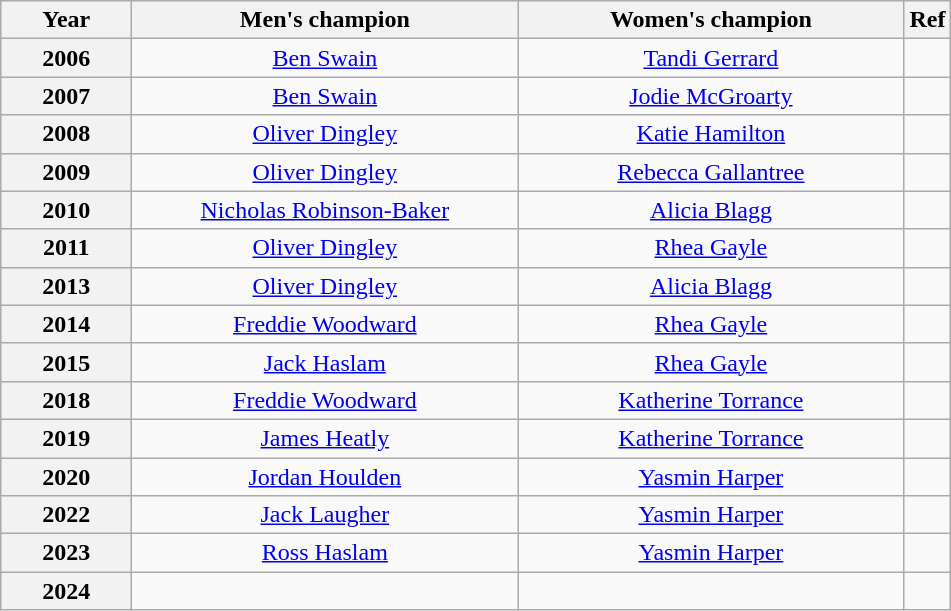<table class="wikitable" style="text-align:center">
<tr>
<th width=80>Year</th>
<th width=250>Men's champion</th>
<th width=250>Women's champion</th>
<th width=20>Ref</th>
</tr>
<tr>
<th>2006</th>
<td><a href='#'>Ben Swain</a></td>
<td><a href='#'>Tandi Gerrard</a></td>
<td></td>
</tr>
<tr>
<th>2007</th>
<td><a href='#'>Ben Swain</a></td>
<td><a href='#'>Jodie McGroarty</a></td>
<td></td>
</tr>
<tr>
<th>2008</th>
<td><a href='#'>Oliver Dingley</a></td>
<td><a href='#'>Katie Hamilton</a></td>
<td></td>
</tr>
<tr>
<th>2009</th>
<td><a href='#'>Oliver Dingley</a></td>
<td><a href='#'>Rebecca Gallantree</a></td>
<td></td>
</tr>
<tr>
<th>2010</th>
<td><a href='#'>Nicholas Robinson-Baker</a></td>
<td><a href='#'>Alicia Blagg</a></td>
<td></td>
</tr>
<tr>
<th>2011</th>
<td><a href='#'>Oliver Dingley</a></td>
<td><a href='#'>Rhea Gayle</a></td>
<td></td>
</tr>
<tr>
<th>2013</th>
<td><a href='#'>Oliver Dingley</a></td>
<td><a href='#'>Alicia Blagg</a></td>
<td></td>
</tr>
<tr>
<th>2014</th>
<td><a href='#'>Freddie Woodward</a></td>
<td><a href='#'>Rhea Gayle</a></td>
<td></td>
</tr>
<tr>
<th>2015</th>
<td><a href='#'>Jack Haslam</a></td>
<td><a href='#'>Rhea Gayle</a></td>
<td></td>
</tr>
<tr>
<th>2018</th>
<td><a href='#'>Freddie Woodward</a></td>
<td><a href='#'>Katherine Torrance</a></td>
<td></td>
</tr>
<tr>
<th>2019</th>
<td><a href='#'>James Heatly</a></td>
<td><a href='#'>Katherine Torrance</a></td>
<td></td>
</tr>
<tr>
<th>2020</th>
<td><a href='#'>Jordan Houlden</a></td>
<td><a href='#'>Yasmin Harper</a></td>
<td></td>
</tr>
<tr>
<th>2022</th>
<td><a href='#'>Jack Laugher</a></td>
<td><a href='#'>Yasmin Harper</a></td>
<td></td>
</tr>
<tr>
<th>2023</th>
<td><a href='#'>Ross Haslam</a></td>
<td><a href='#'>Yasmin Harper</a></td>
<td></td>
</tr>
<tr>
<th>2024</th>
<td></td>
<td></td>
<td></td>
</tr>
</table>
